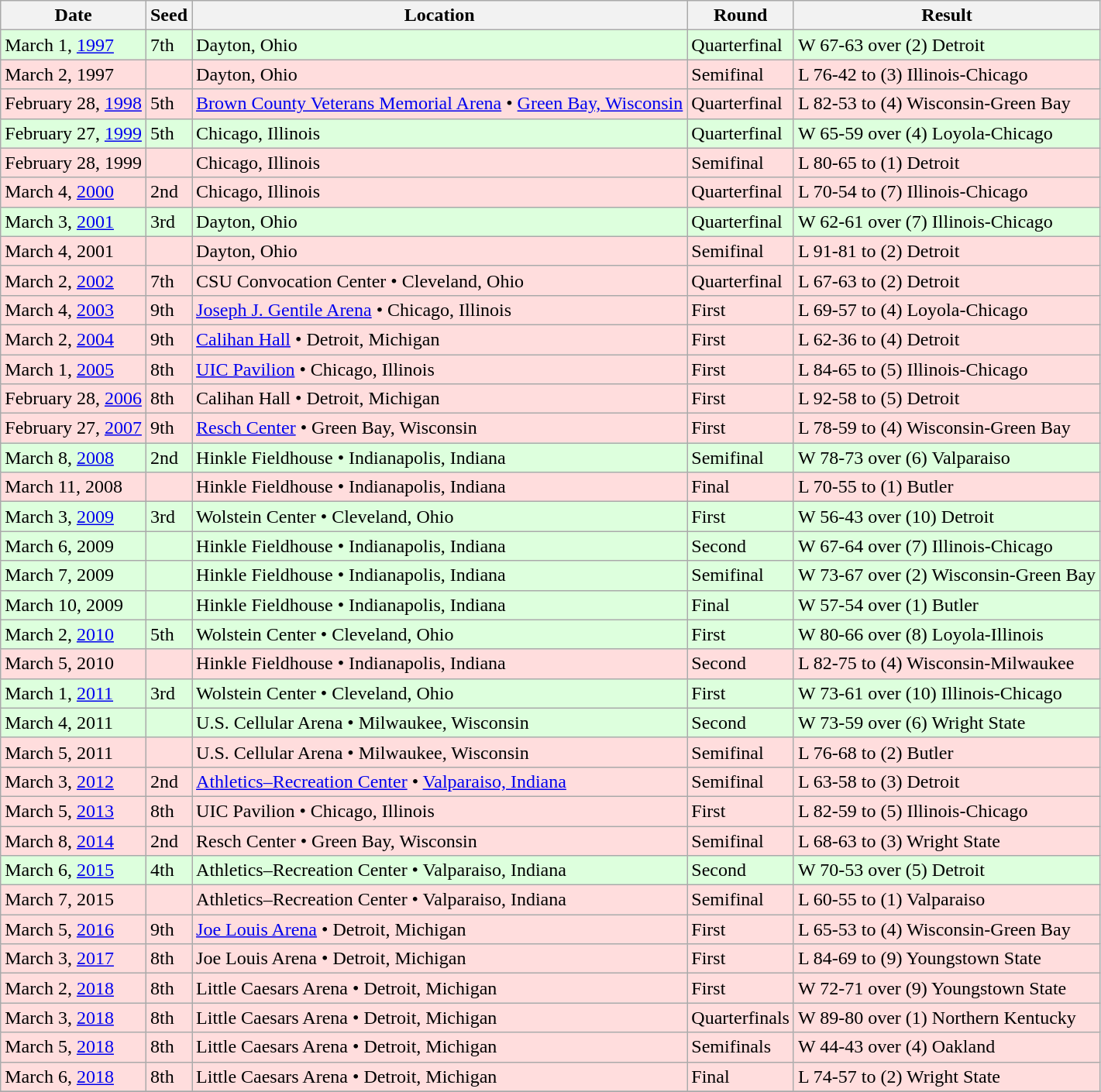<table class="wikitable">
<tr>
<th>Date</th>
<th>Seed</th>
<th>Location</th>
<th>Round</th>
<th>Result</th>
</tr>
<tr style="background:#dfd;">
<td>March 1, <a href='#'>1997</a></td>
<td>7th</td>
<td>Dayton, Ohio</td>
<td>Quarterfinal</td>
<td>W 67-63 over (2) Detroit</td>
</tr>
<tr style="background:#fdd;">
<td>March 2, 1997</td>
<td></td>
<td>Dayton, Ohio</td>
<td>Semifinal</td>
<td>L 76-42 to (3) Illinois-Chicago</td>
</tr>
<tr style="background:#fdd;">
<td>February 28, <a href='#'>1998</a></td>
<td>5th</td>
<td><a href='#'>Brown County Veterans Memorial Arena</a> • <a href='#'>Green Bay, Wisconsin</a></td>
<td>Quarterfinal</td>
<td>L 82-53 to (4) Wisconsin-Green Bay</td>
</tr>
<tr style="background:#dfd;">
<td>February 27, <a href='#'>1999</a></td>
<td>5th</td>
<td>Chicago, Illinois</td>
<td>Quarterfinal</td>
<td>W 65-59 over (4) Loyola-Chicago</td>
</tr>
<tr style="background:#fdd;">
<td>February 28, 1999</td>
<td></td>
<td>Chicago, Illinois</td>
<td>Semifinal</td>
<td>L 80-65 to (1) Detroit</td>
</tr>
<tr style="background:#fdd;">
<td>March 4, <a href='#'>2000</a></td>
<td>2nd</td>
<td>Chicago, Illinois</td>
<td>Quarterfinal</td>
<td>L 70-54 to (7) Illinois-Chicago</td>
</tr>
<tr style="background:#dfd;">
<td>March 3, <a href='#'>2001</a></td>
<td>3rd</td>
<td>Dayton, Ohio</td>
<td>Quarterfinal</td>
<td>W 62-61 over (7) Illinois-Chicago</td>
</tr>
<tr style="background:#fdd;">
<td>March 4, 2001</td>
<td></td>
<td>Dayton, Ohio</td>
<td>Semifinal</td>
<td>L 91-81 to (2) Detroit</td>
</tr>
<tr style="background:#fdd;">
<td>March 2, <a href='#'>2002</a></td>
<td>7th</td>
<td>CSU Convocation Center • Cleveland, Ohio</td>
<td>Quarterfinal</td>
<td>L 67-63 to (2) Detroit</td>
</tr>
<tr style="background:#fdd;">
<td>March 4, <a href='#'>2003</a></td>
<td>9th</td>
<td><a href='#'>Joseph J. Gentile Arena</a> • Chicago, Illinois</td>
<td>First</td>
<td>L 69-57 to (4) Loyola-Chicago</td>
</tr>
<tr style="background:#fdd;">
<td>March 2, <a href='#'>2004</a></td>
<td>9th</td>
<td><a href='#'>Calihan Hall</a> • Detroit, Michigan</td>
<td>First</td>
<td>L 62-36 to (4) Detroit</td>
</tr>
<tr style="background:#fdd;">
<td>March 1, <a href='#'>2005</a></td>
<td>8th</td>
<td><a href='#'>UIC Pavilion</a> • Chicago, Illinois</td>
<td>First</td>
<td>L 84-65 to (5) Illinois-Chicago</td>
</tr>
<tr style="background:#fdd;">
<td>February 28, <a href='#'>2006</a></td>
<td>8th</td>
<td>Calihan Hall • Detroit, Michigan</td>
<td>First</td>
<td>L 92-58 to (5) Detroit</td>
</tr>
<tr style="background:#fdd;">
<td>February 27, <a href='#'>2007</a></td>
<td>9th</td>
<td><a href='#'>Resch Center</a> • Green Bay, Wisconsin</td>
<td>First</td>
<td>L 78-59 to (4) Wisconsin-Green Bay</td>
</tr>
<tr style="background:#dfd;">
<td>March 8, <a href='#'>2008</a></td>
<td>2nd</td>
<td>Hinkle Fieldhouse • Indianapolis, Indiana</td>
<td>Semifinal</td>
<td>W 78-73 over (6) Valparaiso</td>
</tr>
<tr style="background:#fdd;">
<td>March 11, 2008</td>
<td></td>
<td>Hinkle Fieldhouse • Indianapolis, Indiana</td>
<td>Final</td>
<td>L 70-55 to (1) Butler</td>
</tr>
<tr style="background:#dfd;">
<td>March 3, <a href='#'>2009</a></td>
<td>3rd</td>
<td>Wolstein Center • Cleveland, Ohio</td>
<td>First</td>
<td>W 56-43 over (10) Detroit</td>
</tr>
<tr style="background:#dfd;">
<td>March 6, 2009</td>
<td></td>
<td>Hinkle Fieldhouse • Indianapolis, Indiana</td>
<td>Second</td>
<td>W 67-64 over (7) Illinois-Chicago</td>
</tr>
<tr style="background:#dfd;">
<td>March 7, 2009</td>
<td></td>
<td>Hinkle Fieldhouse • Indianapolis, Indiana</td>
<td>Semifinal</td>
<td>W 73-67 over (2) Wisconsin-Green Bay</td>
</tr>
<tr style="background:#dfd;">
<td>March 10, 2009</td>
<td></td>
<td>Hinkle Fieldhouse • Indianapolis, Indiana</td>
<td>Final</td>
<td>W 57-54 over (1) Butler</td>
</tr>
<tr style="background:#dfd;">
<td>March 2, <a href='#'>2010</a></td>
<td>5th</td>
<td>Wolstein Center • Cleveland, Ohio</td>
<td>First</td>
<td>W 80-66 over (8) Loyola-Illinois</td>
</tr>
<tr style="background:#fdd;">
<td>March 5, 2010</td>
<td></td>
<td>Hinkle Fieldhouse • Indianapolis, Indiana</td>
<td>Second</td>
<td>L 82-75 to (4) Wisconsin-Milwaukee</td>
</tr>
<tr style="background:#dfd;">
<td>March 1, <a href='#'>2011</a></td>
<td>3rd</td>
<td>Wolstein Center • Cleveland, Ohio</td>
<td>First</td>
<td>W 73-61 over (10) Illinois-Chicago</td>
</tr>
<tr style="background:#dfd;">
<td>March 4, 2011</td>
<td></td>
<td>U.S. Cellular Arena • Milwaukee, Wisconsin</td>
<td>Second</td>
<td>W 73-59 over (6) Wright State</td>
</tr>
<tr style="background:#fdd;">
<td>March 5, 2011</td>
<td></td>
<td>U.S. Cellular Arena • Milwaukee, Wisconsin</td>
<td>Semifinal</td>
<td>L 76-68 to (2) Butler</td>
</tr>
<tr style="background:#fdd;">
<td>March 3, <a href='#'>2012</a></td>
<td>2nd</td>
<td><a href='#'>Athletics–Recreation Center</a> • <a href='#'>Valparaiso, Indiana</a></td>
<td>Semifinal</td>
<td>L 63-58 to (3) Detroit</td>
</tr>
<tr style="background:#fdd;">
<td>March 5, <a href='#'>2013</a></td>
<td>8th</td>
<td>UIC Pavilion • Chicago, Illinois</td>
<td>First</td>
<td>L 82-59 to (5) Illinois-Chicago</td>
</tr>
<tr style="background:#fdd;">
<td>March 8, <a href='#'>2014</a></td>
<td>2nd</td>
<td>Resch Center • Green Bay, Wisconsin</td>
<td>Semifinal</td>
<td>L 68-63 to (3) Wright State</td>
</tr>
<tr style="background:#dfd;">
<td>March 6, <a href='#'>2015</a></td>
<td>4th</td>
<td>Athletics–Recreation Center • Valparaiso, Indiana</td>
<td>Second</td>
<td>W 70-53 over (5) Detroit</td>
</tr>
<tr style="background:#fdd;">
<td>March 7, 2015</td>
<td></td>
<td>Athletics–Recreation Center • Valparaiso, Indiana</td>
<td>Semifinal</td>
<td>L 60-55 to (1) Valparaiso</td>
</tr>
<tr style="background:#fdd;">
<td>March 5, <a href='#'>2016</a></td>
<td>9th</td>
<td><a href='#'>Joe Louis Arena</a> • Detroit, Michigan</td>
<td>First</td>
<td>L 65-53 to (4) Wisconsin-Green Bay</td>
</tr>
<tr style="background:#fdd;">
<td>March 3, <a href='#'>2017</a></td>
<td>8th</td>
<td>Joe Louis Arena • Detroit, Michigan</td>
<td>First</td>
<td>L 84-69 to (9) Youngstown State</td>
</tr>
<tr style="background:#fdd;">
<td>March 2, <a href='#'>2018</a></td>
<td>8th</td>
<td>Little Caesars Arena • Detroit, Michigan</td>
<td>First</td>
<td>W 72-71 over (9) Youngstown State</td>
</tr>
<tr style="background:#fdd;"|- style="background:#fdd;">
<td>March 3, <a href='#'>2018</a></td>
<td>8th</td>
<td>Little Caesars Arena • Detroit, Michigan</td>
<td>Quarterfinals</td>
<td>W 89-80 over (1) Northern Kentucky</td>
</tr>
<tr style="background:#fdd;">
<td>March 5, <a href='#'>2018</a></td>
<td>8th</td>
<td>Little Caesars Arena • Detroit, Michigan</td>
<td>Semifinals</td>
<td>W 44-43 over (4) Oakland</td>
</tr>
<tr style="background:#fdd;">
<td>March 6, <a href='#'>2018</a></td>
<td>8th</td>
<td>Little Caesars Arena • Detroit, Michigan</td>
<td>Final</td>
<td>L 74-57 to (2) Wright State</td>
</tr>
<tr style="background:#fdd;">
</tr>
</table>
